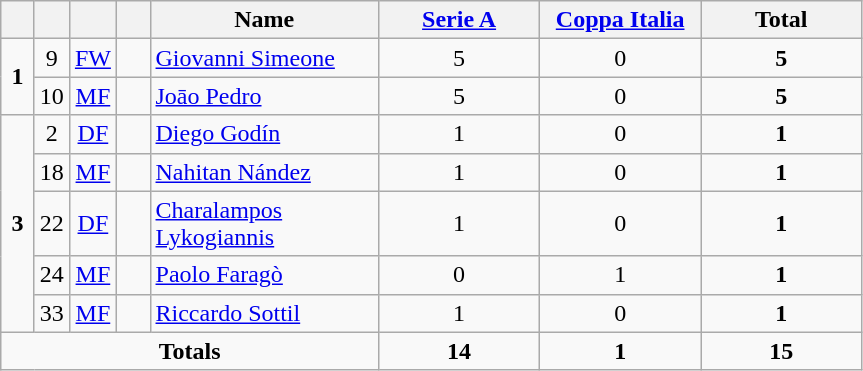<table class="wikitable" style="text-align:center">
<tr>
<th width=15></th>
<th width=15></th>
<th width=15></th>
<th width=15></th>
<th width=145>Name</th>
<th width=100><a href='#'>Serie A</a></th>
<th width=100><a href='#'>Coppa Italia</a></th>
<th width=100>Total</th>
</tr>
<tr>
<td rowspan=2><strong>1 </strong></td>
<td>9</td>
<td><a href='#'>FW</a></td>
<td></td>
<td align=left><a href='#'>Giovanni Simeone</a></td>
<td>5</td>
<td>0</td>
<td><strong>5</strong></td>
</tr>
<tr>
<td>10</td>
<td><a href='#'>MF</a></td>
<td></td>
<td align=left><a href='#'>Joāo Pedro</a></td>
<td>5</td>
<td>0</td>
<td><strong>5</strong></td>
</tr>
<tr>
<td rowspan=5><strong>3</strong></td>
<td>2</td>
<td><a href='#'>DF</a></td>
<td></td>
<td align=left><a href='#'>Diego Godín</a></td>
<td>1</td>
<td>0</td>
<td><strong>1</strong></td>
</tr>
<tr>
<td>18</td>
<td><a href='#'>MF</a></td>
<td></td>
<td align=left><a href='#'>Nahitan Nández</a></td>
<td>1</td>
<td>0</td>
<td><strong>1</strong></td>
</tr>
<tr>
<td>22</td>
<td><a href='#'>DF</a></td>
<td></td>
<td align=left><a href='#'>Charalampos Lykogiannis</a></td>
<td>1</td>
<td>0</td>
<td><strong>1</strong></td>
</tr>
<tr>
<td>24</td>
<td><a href='#'>MF</a></td>
<td></td>
<td align=left><a href='#'>Paolo Faragò</a></td>
<td>0</td>
<td>1</td>
<td><strong>1</strong></td>
</tr>
<tr>
<td>33</td>
<td><a href='#'>MF</a></td>
<td></td>
<td align=left><a href='#'>Riccardo Sottil</a></td>
<td>1</td>
<td>0</td>
<td><strong>1</strong></td>
</tr>
<tr>
<td colspan=5><strong>Totals</strong></td>
<td><strong>14</strong></td>
<td><strong>1</strong></td>
<td><strong>15</strong></td>
</tr>
</table>
